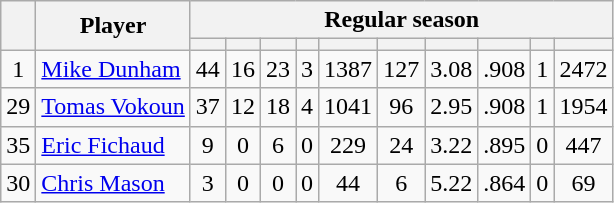<table class="wikitable plainrowheaders" style="text-align:center;">
<tr>
<th scope="col" rowspan="2"></th>
<th scope="col" rowspan="2">Player</th>
<th scope=colgroup colspan=10>Regular season</th>
</tr>
<tr>
<th scope="col"></th>
<th scope="col"></th>
<th scope="col"></th>
<th scope="col"></th>
<th scope="col"></th>
<th scope="col"></th>
<th scope="col"></th>
<th scope="col"></th>
<th scope="col"></th>
<th scope="col"></th>
</tr>
<tr>
<td scope="row">1</td>
<td align="left"><a href='#'>Mike Dunham</a></td>
<td>44</td>
<td>16</td>
<td>23</td>
<td>3</td>
<td>1387</td>
<td>127</td>
<td>3.08</td>
<td>.908</td>
<td>1</td>
<td>2472</td>
</tr>
<tr>
<td scope="row">29</td>
<td align="left"><a href='#'>Tomas Vokoun</a></td>
<td>37</td>
<td>12</td>
<td>18</td>
<td>4</td>
<td>1041</td>
<td>96</td>
<td>2.95</td>
<td>.908</td>
<td>1</td>
<td>1954</td>
</tr>
<tr>
<td scope="row">35</td>
<td align="left"><a href='#'>Eric Fichaud</a></td>
<td>9</td>
<td>0</td>
<td>6</td>
<td>0</td>
<td>229</td>
<td>24</td>
<td>3.22</td>
<td>.895</td>
<td>0</td>
<td>447</td>
</tr>
<tr>
<td scope="row">30</td>
<td align="left"><a href='#'>Chris Mason</a></td>
<td>3</td>
<td>0</td>
<td>0</td>
<td>0</td>
<td>44</td>
<td>6</td>
<td>5.22</td>
<td>.864</td>
<td>0</td>
<td>69</td>
</tr>
</table>
